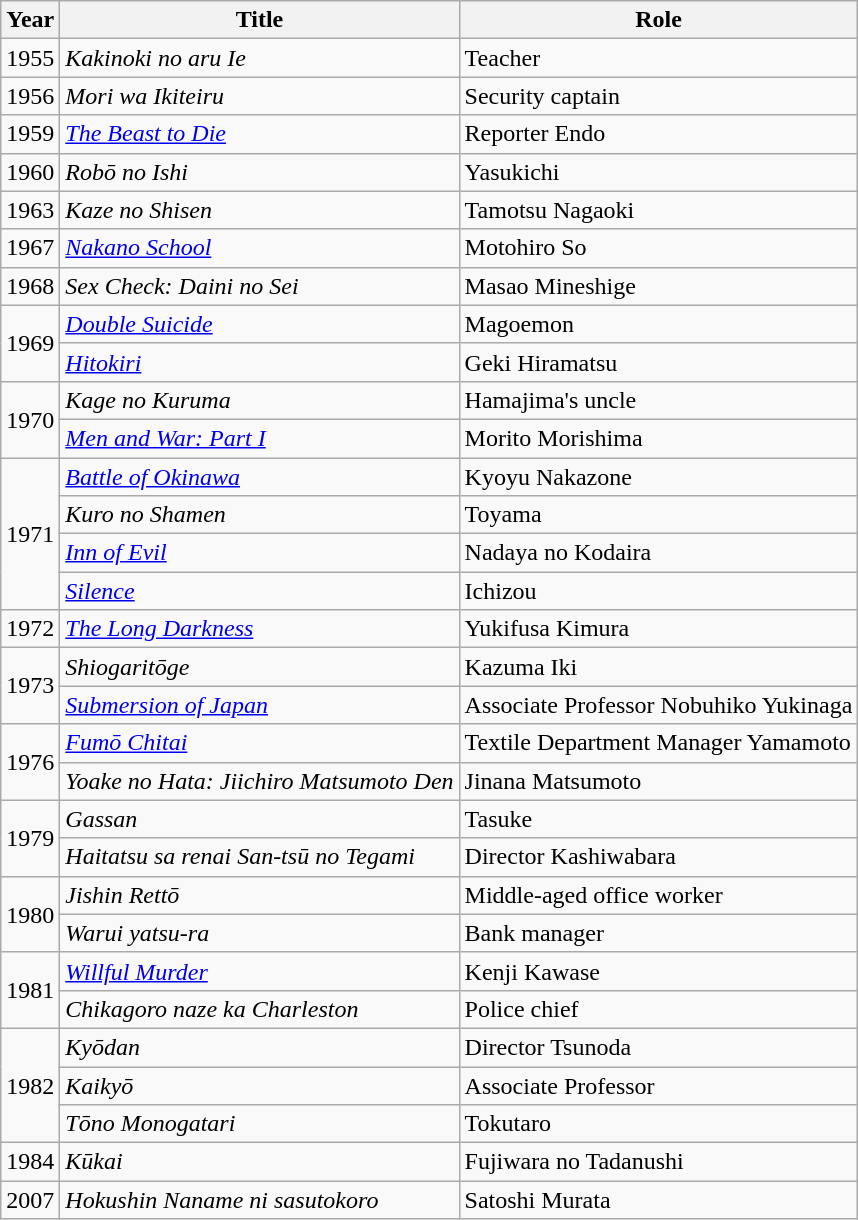<table class="wikitable">
<tr>
<th>Year</th>
<th>Title</th>
<th>Role</th>
</tr>
<tr>
<td>1955</td>
<td><em>Kakinoki no aru Ie</em></td>
<td>Teacher</td>
</tr>
<tr>
<td>1956</td>
<td><em>Mori wa Ikiteiru</em></td>
<td>Security captain</td>
</tr>
<tr>
<td>1959</td>
<td><em><a href='#'>The Beast to Die</a></em></td>
<td>Reporter Endo</td>
</tr>
<tr>
<td>1960</td>
<td><em>Robō no Ishi</em></td>
<td>Yasukichi</td>
</tr>
<tr>
<td>1963</td>
<td><em>Kaze no Shisen</em></td>
<td>Tamotsu Nagaoki</td>
</tr>
<tr>
<td>1967</td>
<td><em><a href='#'>Nakano School</a></em></td>
<td>Motohiro So</td>
</tr>
<tr>
<td>1968</td>
<td><em>Sex Check: Daini no Sei</em></td>
<td>Masao Mineshige</td>
</tr>
<tr>
<td rowspan="2">1969</td>
<td><em><a href='#'>Double Suicide</a></em></td>
<td>Magoemon</td>
</tr>
<tr>
<td><em><a href='#'>Hitokiri</a></em></td>
<td>Geki Hiramatsu</td>
</tr>
<tr>
<td rowspan="2">1970</td>
<td><em>Kage no Kuruma</em></td>
<td>Hamajima's uncle</td>
</tr>
<tr>
<td><em><a href='#'>Men and War: Part I</a></em></td>
<td>Morito Morishima</td>
</tr>
<tr>
<td rowspan="4">1971</td>
<td><em><a href='#'>Battle of Okinawa</a></em></td>
<td>Kyoyu Nakazone</td>
</tr>
<tr>
<td><em>Kuro no Shamen</em></td>
<td>Toyama</td>
</tr>
<tr>
<td><em><a href='#'>Inn of Evil</a></em></td>
<td>Nadaya no Kodaira</td>
</tr>
<tr>
<td><em><a href='#'>Silence</a></em></td>
<td>Ichizou</td>
</tr>
<tr>
<td>1972</td>
<td><em><a href='#'>The Long Darkness</a></em></td>
<td>Yukifusa Kimura</td>
</tr>
<tr>
<td rowspan="2">1973</td>
<td><em>Shiogaritōge</em></td>
<td>Kazuma Iki</td>
</tr>
<tr>
<td><em><a href='#'>Submersion of Japan</a></em></td>
<td>Associate Professor Nobuhiko Yukinaga</td>
</tr>
<tr>
<td rowspan="2">1976</td>
<td><em><a href='#'>Fumō Chitai</a></em></td>
<td>Textile Department Manager Yamamoto</td>
</tr>
<tr>
<td><em>Yoake no Hata: Jiichiro Matsumoto Den</em></td>
<td>Jinana Matsumoto</td>
</tr>
<tr>
<td rowspan="2">1979</td>
<td><em>Gassan</em></td>
<td>Tasuke</td>
</tr>
<tr>
<td><em>Haitatsu sa renai San-tsū no Tegami</em></td>
<td>Director Kashiwabara</td>
</tr>
<tr>
<td rowspan="2">1980</td>
<td><em>Jishin Rettō</em></td>
<td>Middle-aged office worker</td>
</tr>
<tr>
<td><em>Warui yatsu-ra</em></td>
<td>Bank manager</td>
</tr>
<tr>
<td rowspan="2">1981</td>
<td><em><a href='#'>Willful Murder</a></em></td>
<td>Kenji Kawase</td>
</tr>
<tr>
<td><em>Chikagoro naze ka Charleston</em></td>
<td>Police chief</td>
</tr>
<tr>
<td rowspan="3">1982</td>
<td><em>Kyōdan</em></td>
<td>Director Tsunoda</td>
</tr>
<tr>
<td><em>Kaikyō</em></td>
<td>Associate Professor</td>
</tr>
<tr>
<td><em>Tōno Monogatari</em></td>
<td>Tokutaro</td>
</tr>
<tr>
<td>1984</td>
<td><em>Kūkai</em></td>
<td>Fujiwara no Tadanushi</td>
</tr>
<tr>
<td>2007</td>
<td><em>Hokushin Naname ni sasutokoro</em></td>
<td>Satoshi Murata</td>
</tr>
</table>
